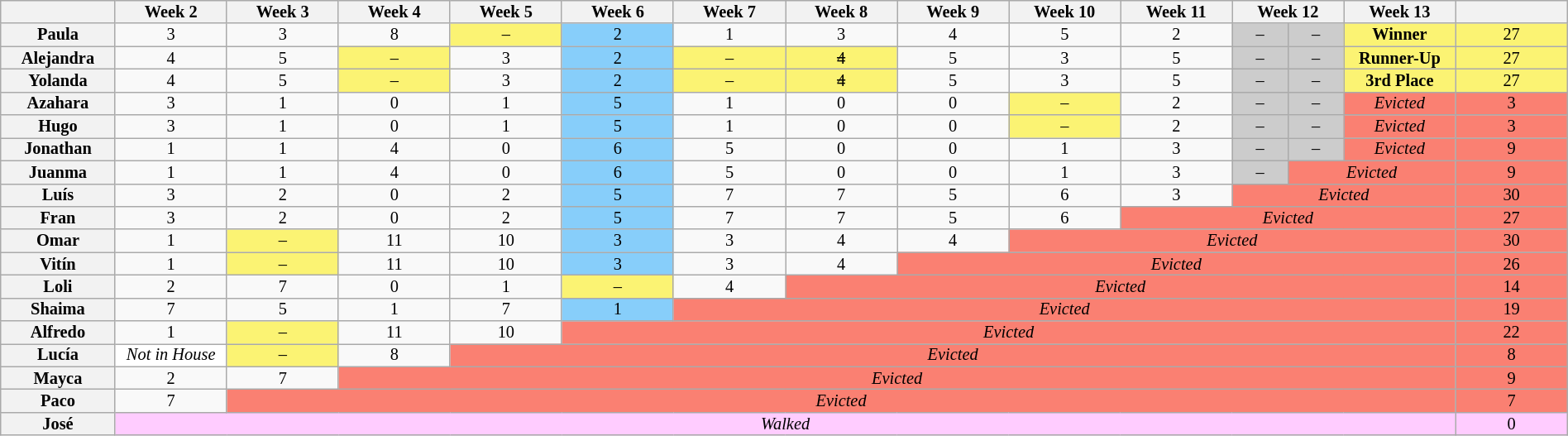<table class="wikitable" style="width:100%; text-align:center; font-size:85%; line-height:12px;">
<tr>
<th style="width: 5%;"></th>
<th style="width: 5%;">Week 2</th>
<th style="width: 5%;">Week 3</th>
<th style="width: 5%;">Week 4</th>
<th style="width: 5%;">Week 5</th>
<th style="width: 5%;">Week 6</th>
<th style="width: 5%;">Week 7</th>
<th style="width: 5%;">Week 8</th>
<th style="width: 5%;">Week 9</th>
<th style="width: 5%;">Week 10</th>
<th style="width: 5%;">Week 11</th>
<th style="width: 5%;" colspan="2">Week 12</th>
<th style="width: 5%;">Week 13</th>
<th style="width: 5%;"></th>
</tr>
<tr>
<th>Paula</th>
<td>3</td>
<td>3</td>
<td>8</td>
<td style="background:#FBF373;">–</td>
<td style="background:#87CEFA;">2</td>
<td>1</td>
<td>3</td>
<td>4</td>
<td>5</td>
<td>2</td>
<td style="background:#CCCCCC;">–</td>
<td style="background:#CCCCCC;">–</td>
<td style="background:#FBF373;"><strong>Winner</strong></td>
<td style="background:#FBF373;">27</td>
</tr>
<tr>
<th>Alejandra</th>
<td>4</td>
<td>5</td>
<td style="background:#FBF373;">–</td>
<td>3</td>
<td style="background:#87CEFA;">2</td>
<td style="background:#FBF373;">–</td>
<td style="background:#FBF373;"><s>4</s></td>
<td>5</td>
<td>3</td>
<td>5</td>
<td style="background:#CCCCCC;">–</td>
<td style="background:#CCCCCC;">–</td>
<td style="background:#FBF373;"><strong>Runner-Up</strong></td>
<td style="background:#FBF373;">27</td>
</tr>
<tr>
<th>Yolanda</th>
<td>4</td>
<td>5</td>
<td style="background:#FBF373;">–</td>
<td>3</td>
<td style="background:#87CEFA;">2</td>
<td style="background:#FBF373;">–</td>
<td style="background:#FBF373;"><s>4</s></td>
<td>5</td>
<td>3</td>
<td>5</td>
<td style="background:#CCCCCC;">–</td>
<td style="background:#CCCCCC;">–</td>
<td style="background:#FBF373;"><strong>3rd Place</strong></td>
<td style="background:#FBF373;">27</td>
</tr>
<tr>
<th>Azahara</th>
<td>3</td>
<td>1</td>
<td>0</td>
<td>1</td>
<td style="background:#87CEFA;">5</td>
<td>1</td>
<td>0</td>
<td>0</td>
<td style="background:#FBF373;">–</td>
<td>2</td>
<td style="background:#CCCCCC;">–</td>
<td style="background:#CCCCCC;">–</td>
<td style="background:#fa8072"><em>Evicted</em></td>
<td style="background:#fa8072">3</td>
</tr>
<tr>
<th>Hugo</th>
<td>3</td>
<td>1</td>
<td>0</td>
<td>1</td>
<td style="background:#87CEFA;">5</td>
<td>1</td>
<td>0</td>
<td>0</td>
<td style="background:#FBF373;">–</td>
<td>2</td>
<td style="background:#CCCCCC;">–</td>
<td style="background:#CCCCCC;">–</td>
<td style="background:#fa8072"><em>Evicted</em></td>
<td style="background:#fa8072">3</td>
</tr>
<tr>
<th>Jonathan</th>
<td>1</td>
<td>1</td>
<td>4</td>
<td>0</td>
<td style="background:#87CEFA;">6</td>
<td>5</td>
<td>0</td>
<td>0</td>
<td>1</td>
<td>3</td>
<td style="background:#CCCCCC;">–</td>
<td style="background:#CCCCCC;">–</td>
<td style="background:#fa8072"><em>Evicted</em></td>
<td style="background:#fa8072">9</td>
</tr>
<tr>
<th>Juanma</th>
<td>1</td>
<td>1</td>
<td>4</td>
<td>0</td>
<td style="background:#87CEFA;">6</td>
<td>5</td>
<td>0</td>
<td>0</td>
<td>1</td>
<td>3</td>
<td style="background:#CCCCCC;">–</td>
<td colspan="2" style="background:#fa8072"><em>Evicted</em></td>
<td style="background:#fa8072">9</td>
</tr>
<tr>
<th>Luís</th>
<td>3</td>
<td>2</td>
<td>0</td>
<td>2</td>
<td style="background:#87CEFA;">5</td>
<td>7</td>
<td>7</td>
<td>5</td>
<td>6</td>
<td>3</td>
<td colspan="3" style="background:#fa8072"><em>Evicted</em></td>
<td style="background:#fa8072">30</td>
</tr>
<tr>
<th>Fran</th>
<td>3</td>
<td>2</td>
<td>0</td>
<td>2</td>
<td style="background:#87CEFA;">5</td>
<td>7</td>
<td>7</td>
<td>5</td>
<td>6</td>
<td colspan="4" style="background:#fa8072"><em>Evicted</em></td>
<td style="background:#fa8072">27</td>
</tr>
<tr>
<th>Omar</th>
<td>1</td>
<td style="background:#FBF373;">–</td>
<td>11</td>
<td>10</td>
<td style="background:#87CEFA;">3</td>
<td>3</td>
<td>4</td>
<td>4</td>
<td colspan="5" style="background:#fa8072"><em>Evicted</em></td>
<td style="background:#fa8072">30</td>
</tr>
<tr>
<th>Vitín</th>
<td>1</td>
<td style="background:#FBF373;">–</td>
<td>11</td>
<td>10</td>
<td style="background:#87CEFA;">3</td>
<td>3</td>
<td>4</td>
<td colspan="6" style="background:#fa8072"><em>Evicted</em></td>
<td style="background:#fa8072">26</td>
</tr>
<tr>
<th>Loli</th>
<td>2</td>
<td>7</td>
<td>0</td>
<td>1</td>
<td style="background:#FBF373;">–</td>
<td>4</td>
<td colspan="7" style="background:#fa8072"><em>Evicted</em></td>
<td style="background:#fa8072">14</td>
</tr>
<tr>
<th>Shaima</th>
<td>7</td>
<td>5</td>
<td>1</td>
<td>7</td>
<td style="background:#87CEFA;">1</td>
<td colspan="8" style="background:#fa8072"><em>Evicted</em></td>
<td style="background:#fa8072">19</td>
</tr>
<tr>
<th>Alfredo</th>
<td>1</td>
<td style="background:#FBF373;">–</td>
<td>11</td>
<td>10</td>
<td colspan="9" style="background:#fa8072"><em>Evicted</em></td>
<td style="background:#fa8072">22</td>
</tr>
<tr>
<th>Lucía</th>
<td style="background:white;"><em>Not in House</em></td>
<td style="background:#FBF373;">–</td>
<td>8</td>
<td colspan="10" style="background:#fa8072"><em>Evicted</em></td>
<td style="background:#fa8072">8</td>
</tr>
<tr>
<th>Mayca</th>
<td>2</td>
<td>7</td>
<td colspan="11" style="background:#fa8072"><em>Evicted</em></td>
<td style="background:#fa8072">9</td>
</tr>
<tr>
<th>Paco</th>
<td>7</td>
<td colspan="12" style="background:#fa8072"><em>Evicted</em></td>
<td style="background:#fa8072">7</td>
</tr>
<tr>
<th>José</th>
<td colspan="13" style="background:#ffccff;"><em>Walked</em></td>
<td style="background:#ffccff;">0</td>
</tr>
</table>
